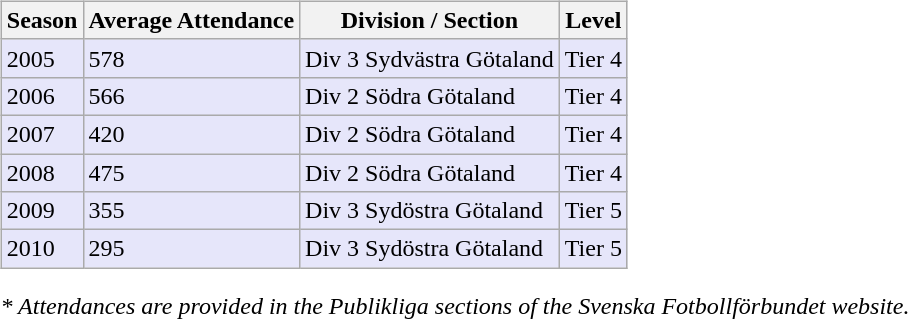<table>
<tr>
<td valign="top" width=0%><br><table class="wikitable">
<tr style="background:#f0f6fa;">
<th><strong>Season</strong></th>
<th><strong>Average Attendance</strong></th>
<th><strong>Division / Section</strong></th>
<th><strong>Level</strong></th>
</tr>
<tr>
<td style="background:#E6E6FA;">2005</td>
<td style="background:#E6E6FA;">578</td>
<td style="background:#E6E6FA;">Div 3 Sydvästra Götaland</td>
<td style="background:#E6E6FA;">Tier 4</td>
</tr>
<tr>
<td style="background:#E6E6FA;">2006</td>
<td style="background:#E6E6FA;">566</td>
<td style="background:#E6E6FA;">Div 2 Södra Götaland</td>
<td style="background:#E6E6FA;">Tier 4</td>
</tr>
<tr>
<td style="background:#E6E6FA;">2007</td>
<td style="background:#E6E6FA;">420</td>
<td style="background:#E6E6FA;">Div 2 Södra Götaland</td>
<td style="background:#E6E6FA;">Tier 4</td>
</tr>
<tr>
<td style="background:#E6E6FA;">2008</td>
<td style="background:#E6E6FA;">475</td>
<td style="background:#E6E6FA;">Div 2 Södra Götaland</td>
<td style="background:#E6E6FA;">Tier 4</td>
</tr>
<tr>
<td style="background:#E6E6FA;">2009</td>
<td style="background:#E6E6FA;">355</td>
<td style="background:#E6E6FA;">Div 3 Sydöstra Götaland</td>
<td style="background:#E6E6FA;">Tier 5</td>
</tr>
<tr>
<td style="background:#E6E6FA;">2010</td>
<td style="background:#E6E6FA;">295</td>
<td style="background:#E6E6FA;">Div 3 Sydöstra Götaland</td>
<td style="background:#E6E6FA;">Tier 5</td>
</tr>
</table>
<em>* Attendances are provided in the Publikliga sections of the Svenska Fotbollförbundet website.</em> </td>
</tr>
</table>
